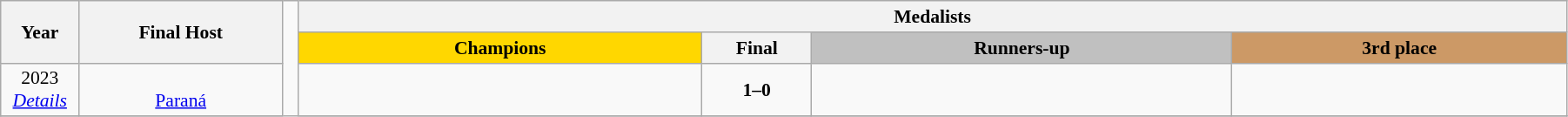<table class="wikitable" style="font-size:90%; text-align: center;" width="95%">
<tr>
<th rowspan=2 width=5%>Year</th>
<th rowspan=2 width=13%>Final Host</th>
<td width=1% rowspan=19 style="border-top:none;border-bottom:none;"></td>
<th colspan=4>Medalists</th>
</tr>
<tr>
<th style="width=17%; background:Gold;">Champions</th>
<th width=7%>Final</th>
<th style="width=17%; background:Silver;">Runners-up</th>
<th style="width=17%; background:#c96;">3rd place</th>
</tr>
<tr>
<td>2023<br><em><a href='#'>Details</a></em></td>
<td><br><a href='#'>Paraná</a></td>
<td></td>
<td><strong>1–0</strong></td>
<td></td>
<td></td>
</tr>
<tr>
</tr>
</table>
